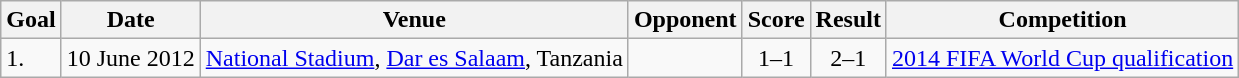<table class="wikitable plainrowheaders sortable">
<tr>
<th>Goal</th>
<th>Date</th>
<th>Venue</th>
<th>Opponent</th>
<th>Score</th>
<th>Result</th>
<th>Competition</th>
</tr>
<tr>
<td>1.</td>
<td>10 June 2012</td>
<td><a href='#'>National Stadium</a>, <a href='#'>Dar es Salaam</a>, Tanzania</td>
<td></td>
<td align=center>1–1</td>
<td align=center>2–1</td>
<td><a href='#'>2014 FIFA World Cup qualification</a></td>
</tr>
</table>
